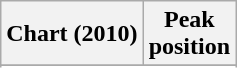<table class="wikitable sortable plainrowheaders" style="text-align:center">
<tr>
<th scope="col">Chart (2010)</th>
<th scope="col">Peak<br>position</th>
</tr>
<tr>
</tr>
<tr>
</tr>
<tr>
</tr>
<tr>
</tr>
<tr>
</tr>
</table>
